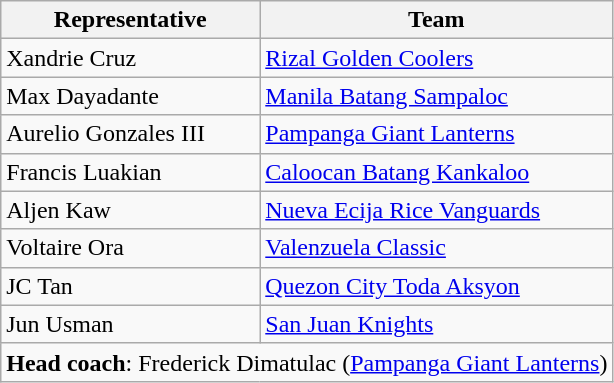<table class="wikitable">
<tr>
<th>Representative</th>
<th>Team</th>
</tr>
<tr>
<td>Xandrie Cruz</td>
<td><a href='#'>Rizal Golden Coolers</a></td>
</tr>
<tr>
<td>Max Dayadante</td>
<td><a href='#'>Manila Batang Sampaloc</a></td>
</tr>
<tr>
<td>Aurelio Gonzales III</td>
<td><a href='#'>Pampanga Giant Lanterns</a></td>
</tr>
<tr>
<td>Francis Luakian</td>
<td><a href='#'>Caloocan Batang Kankaloo</a></td>
</tr>
<tr>
<td>Aljen Kaw</td>
<td><a href='#'>Nueva Ecija Rice Vanguards</a></td>
</tr>
<tr>
<td>Voltaire Ora</td>
<td><a href='#'>Valenzuela Classic</a></td>
</tr>
<tr>
<td>JC Tan</td>
<td><a href='#'>Quezon City Toda Aksyon</a></td>
</tr>
<tr>
<td>Jun Usman</td>
<td><a href='#'>San Juan Knights</a></td>
</tr>
<tr>
<td colspan="2"><strong>Head coach</strong>: Frederick Dimatulac (<a href='#'>Pampanga Giant Lanterns</a>)</td>
</tr>
</table>
